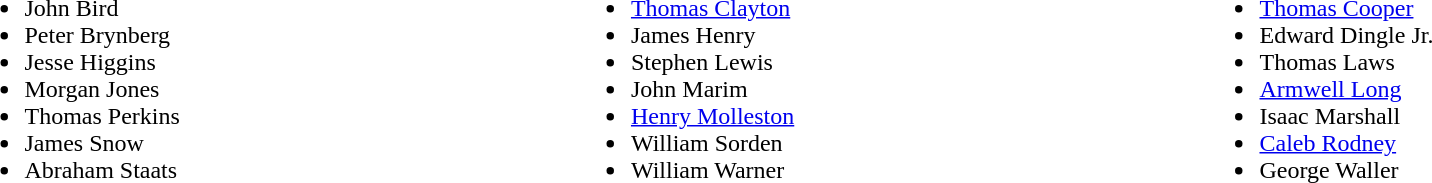<table width=100%>
<tr valign=top>
<td><br><ul><li>John Bird</li><li>Peter Brynberg</li><li>Jesse Higgins</li><li>Morgan Jones</li><li>Thomas Perkins</li><li>James Snow</li><li>Abraham Staats</li></ul></td>
<td><br><ul><li><a href='#'>Thomas Clayton</a></li><li>James Henry</li><li>Stephen Lewis</li><li>John Marim</li><li><a href='#'>Henry Molleston</a></li><li>William Sorden</li><li>William Warner</li></ul></td>
<td><br><ul><li><a href='#'>Thomas Cooper</a></li><li>Edward Dingle Jr.</li><li>Thomas Laws</li><li><a href='#'>Armwell Long</a></li><li>Isaac Marshall</li><li><a href='#'>Caleb Rodney</a></li><li>George Waller</li></ul></td>
</tr>
</table>
